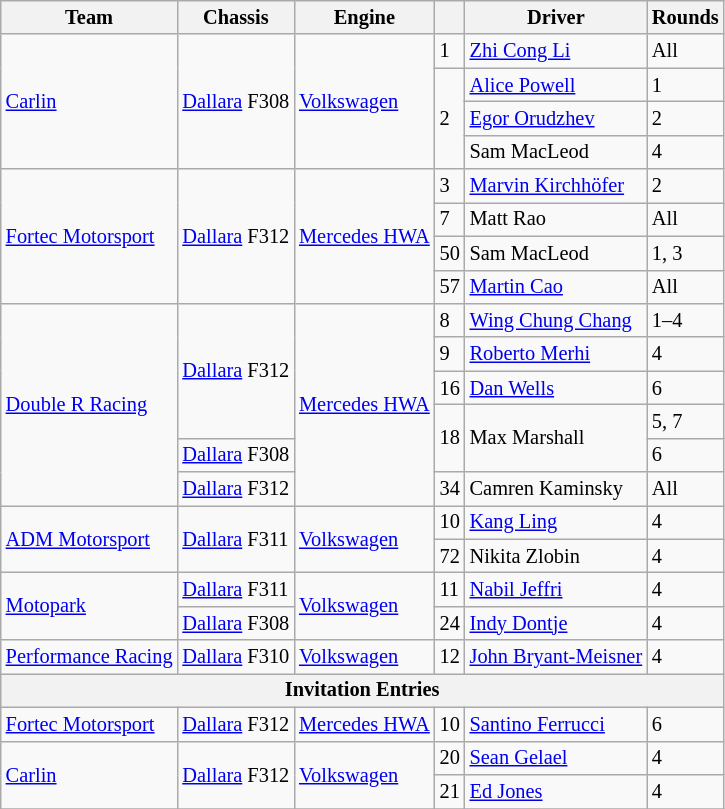<table class="wikitable" style="font-size: 85%;">
<tr>
<th>Team</th>
<th>Chassis</th>
<th>Engine</th>
<th></th>
<th>Driver</th>
<th>Rounds</th>
</tr>
<tr>
<td rowspan=4> <a href='#'>Carlin</a></td>
<td rowspan=4><a href='#'>Dallara</a> F308</td>
<td rowspan=4><a href='#'>Volkswagen</a></td>
<td>1</td>
<td> <a href='#'>Zhi Cong Li</a></td>
<td>All</td>
</tr>
<tr>
<td rowspan=3>2</td>
<td> <a href='#'>Alice Powell</a></td>
<td>1</td>
</tr>
<tr>
<td> <a href='#'>Egor Orudzhev</a></td>
<td>2</td>
</tr>
<tr>
<td> Sam MacLeod</td>
<td>4</td>
</tr>
<tr>
<td rowspan=4> <a href='#'>Fortec Motorsport</a></td>
<td rowspan=4><a href='#'>Dallara</a> F312</td>
<td rowspan=4><a href='#'>Mercedes HWA</a></td>
<td>3</td>
<td> <a href='#'>Marvin Kirchhöfer</a></td>
<td>2</td>
</tr>
<tr>
<td>7</td>
<td> Matt Rao</td>
<td>All</td>
</tr>
<tr>
<td>50</td>
<td> Sam MacLeod</td>
<td>1, 3</td>
</tr>
<tr>
<td>57</td>
<td> <a href='#'>Martin Cao</a></td>
<td>All</td>
</tr>
<tr>
<td rowspan=6> <a href='#'>Double R Racing</a></td>
<td rowspan=4><a href='#'>Dallara</a> F312</td>
<td rowspan=6><a href='#'>Mercedes HWA</a></td>
<td>8</td>
<td> <a href='#'>Wing Chung Chang</a></td>
<td>1–4</td>
</tr>
<tr>
<td>9</td>
<td> <a href='#'>Roberto Merhi</a></td>
<td>4</td>
</tr>
<tr>
<td>16</td>
<td> <a href='#'>Dan Wells</a></td>
<td>6</td>
</tr>
<tr>
<td rowspan=2>18</td>
<td rowspan=2> Max Marshall</td>
<td>5, 7</td>
</tr>
<tr>
<td><a href='#'>Dallara</a> F308</td>
<td>6</td>
</tr>
<tr>
<td><a href='#'>Dallara</a> F312</td>
<td>34</td>
<td> Camren Kaminsky</td>
<td>All</td>
</tr>
<tr>
<td rowspan=2> <a href='#'>ADM Motorsport</a></td>
<td rowspan=2><a href='#'>Dallara</a> F311</td>
<td rowspan=2><a href='#'>Volkswagen</a></td>
<td>10</td>
<td> <a href='#'>Kang Ling</a></td>
<td>4</td>
</tr>
<tr>
<td>72</td>
<td> Nikita Zlobin</td>
<td>4</td>
</tr>
<tr>
<td rowspan=2> <a href='#'>Motopark</a></td>
<td><a href='#'>Dallara</a> F311</td>
<td rowspan=2><a href='#'>Volkswagen</a></td>
<td>11</td>
<td> <a href='#'>Nabil Jeffri</a></td>
<td>4</td>
</tr>
<tr>
<td><a href='#'>Dallara</a> F308</td>
<td>24</td>
<td> <a href='#'>Indy Dontje</a></td>
<td>4</td>
</tr>
<tr>
<td nowrap> <a href='#'>Performance Racing</a></td>
<td><a href='#'>Dallara</a> F310</td>
<td><a href='#'>Volkswagen</a></td>
<td>12</td>
<td nowrap> <a href='#'>John Bryant-Meisner</a></td>
<td>4</td>
</tr>
<tr>
<th colspan=6>Invitation Entries</th>
</tr>
<tr>
<td> <a href='#'>Fortec Motorsport</a></td>
<td><a href='#'>Dallara</a> F312</td>
<td><a href='#'>Mercedes HWA</a></td>
<td>10</td>
<td> <a href='#'>Santino Ferrucci</a></td>
<td>6</td>
</tr>
<tr>
<td rowspan=2> <a href='#'>Carlin</a></td>
<td rowspan=2><a href='#'>Dallara</a> F312</td>
<td rowspan=2><a href='#'>Volkswagen</a></td>
<td>20</td>
<td> <a href='#'>Sean Gelael</a></td>
<td>4</td>
</tr>
<tr>
<td>21</td>
<td> <a href='#'>Ed Jones</a></td>
<td>4</td>
</tr>
<tr>
</tr>
</table>
